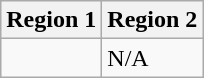<table class="wikitable">
<tr>
<th>Region 1</th>
<th>Region 2</th>
</tr>
<tr>
<td></td>
<td>N/A</td>
</tr>
</table>
